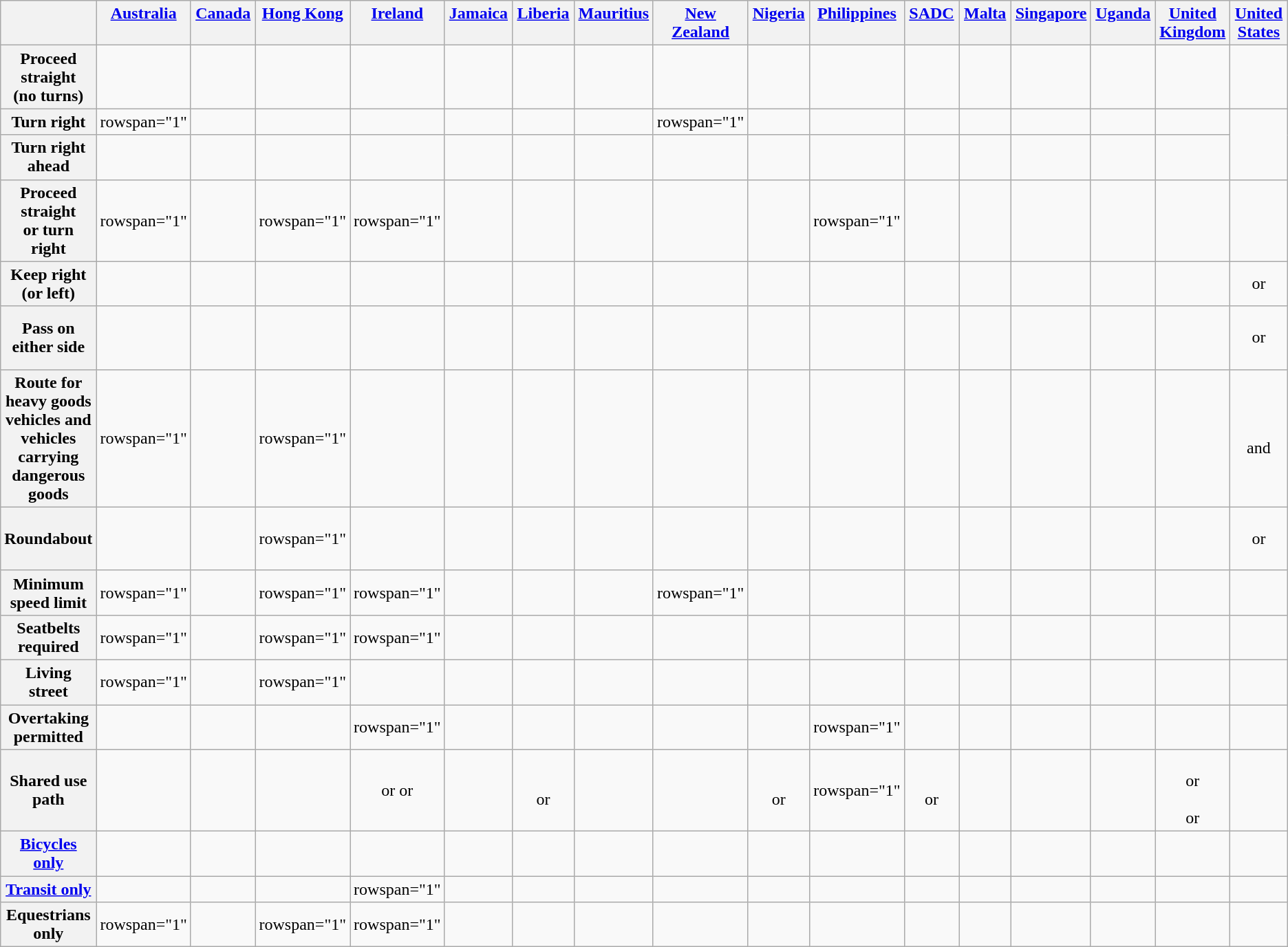<table class="wikitable" style="text-align: center;">
<tr>
<th width="85" style="vertical-align: top;" scope="col"> </th>
<th width="85" style="vertical-align: top;" scope="col"><a href='#'>Australia</a></th>
<th width="85" style="vertical-align: top;" scope="col"><a href='#'>Canada</a></th>
<th width="85" style="vertical-align: top;" scope="col"><a href='#'>Hong Kong</a></th>
<th width="85" style="vertical-align: top;" scope="col"><a href='#'>Ireland</a></th>
<th width="85" style="vertical-align: top;" scope="col"><a href='#'>Jamaica</a></th>
<th width="85" style="vertical-align: top;" scope="col"><a href='#'>Liberia</a></th>
<th width="85" style="vertical-align: top;" scope="col"><a href='#'>Mauritius</a></th>
<th width="85" style="vertical-align: top;" scope="col"><a href='#'>New Zealand</a></th>
<th width="85" style="vertical-align: top;" scope="col"><a href='#'>Nigeria</a></th>
<th width="85" style="vertical-align: top;" scope="col"><a href='#'>Philippines</a></th>
<th width="85" style="vertical-align: top;" scope="col"><a href='#'>SADC</a></th>
<th width="85" style="vertical-align: top;" scope="col"><a href='#'>Malta</a></th>
<th width="85" style="vertical-align: top;" scope="col"><a href='#'>Singapore</a></th>
<th width="85" style="vertical-align: top;" scope="col"><a href='#'>Uganda</a></th>
<th width="85" style="vertical-align: top;" scope="col"><a href='#'>United Kingdom</a></th>
<th width="85" style="vertical-align: top;" scope="col"><a href='#'>United States</a></th>
</tr>
<tr>
<th>Proceed<br>straight<br>(no turns)</th>
<td></td>
<td></td>
<td></td>
<td></td>
<td></td>
<td></td>
<td></td>
<td></td>
<td></td>
<td></td>
<td></td>
<td></td>
<td></td>
<td></td>
<td></td>
<td></td>
</tr>
<tr>
<th>Turn right</th>
<td>rowspan="1" </td>
<td></td>
<td></td>
<td></td>
<td></td>
<td></td>
<td></td>
<td>rowspan="1" </td>
<td></td>
<td></td>
<td></td>
<td></td>
<td></td>
<td></td>
<td></td>
<td rowspan="2"></td>
</tr>
<tr>
<th>Turn right<br>ahead</th>
<td></td>
<td></td>
<td></td>
<td></td>
<td></td>
<td></td>
<td></td>
<td></td>
<td></td>
<td></td>
<td></td>
<td></td>
<td></td>
<td></td>
<td></td>
</tr>
<tr>
<th>Proceed<br>straight<br>or turn right</th>
<td>rowspan="1" </td>
<td></td>
<td>rowspan="1" </td>
<td>rowspan="1" </td>
<td></td>
<td></td>
<td></td>
<td></td>
<td></td>
<td>rowspan="1" </td>
<td></td>
<td></td>
<td></td>
<td></td>
<td></td>
<td></td>
</tr>
<tr>
<th>Keep right<br>(or left)</th>
<td></td>
<td></td>
<td></td>
<td></td>
<td></td>
<td></td>
<td></td>
<td></td>
<td></td>
<td></td>
<td></td>
<td></td>
<td></td>
<td></td>
<td></td>
<td> or </td>
</tr>
<tr>
<th>Pass on<br>either side</th>
<td></td>
<td></td>
<td></td>
<td></td>
<td></td>
<td></td>
<td></td>
<td></td>
<td></td>
<td></td>
<td></td>
<td></td>
<td></td>
<td></td>
<td></td>
<td><br>or<br><br></td>
</tr>
<tr>
<th>Route for heavy goods vehicles and vehicles carrying dangerous goods</th>
<td>rowspan="1" </td>
<td></td>
<td>rowspan="1" </td>
<td></td>
<td></td>
<td></td>
<td></td>
<td></td>
<td></td>
<td></td>
<td></td>
<td></td>
<td></td>
<td></td>
<td></td>
<td><br>and<br></td>
</tr>
<tr>
<th>Roundabout</th>
<td></td>
<td></td>
<td>rowspan="1" </td>
<td></td>
<td></td>
<td></td>
<td></td>
<td></td>
<td></td>
<td></td>
<td></td>
<td></td>
<td></td>
<td></td>
<td></td>
<td><br>or<br><br></td>
</tr>
<tr>
<th>Minimum speed limit</th>
<td>rowspan="1" </td>
<td></td>
<td>rowspan="1" </td>
<td>rowspan="1" </td>
<td></td>
<td></td>
<td></td>
<td>rowspan="1" </td>
<td></td>
<td></td>
<td></td>
<td></td>
<td></td>
<td></td>
<td></td>
<td></td>
</tr>
<tr>
<th>Seatbelts required</th>
<td>rowspan="1" </td>
<td></td>
<td>rowspan="1" </td>
<td>rowspan="1" </td>
<td></td>
<td></td>
<td></td>
<td></td>
<td></td>
<td></td>
<td></td>
<td></td>
<td></td>
<td></td>
<td></td>
<td></td>
</tr>
<tr>
<th>Living street</th>
<td>rowspan="1" </td>
<td></td>
<td>rowspan="1" </td>
<td></td>
<td></td>
<td></td>
<td></td>
<td></td>
<td></td>
<td></td>
<td></td>
<td></td>
<td></td>
<td></td>
<td></td>
<td></td>
</tr>
<tr>
<th>Overtaking<br>permitted<br></th>
<td></td>
<td></td>
<td><br></td>
<td>rowspan="1" </td>
<td></td>
<td></td>
<td></td>
<td></td>
<td></td>
<td>rowspan="1" </td>
<td></td>
<td></td>
<td></td>
<td></td>
<td><br></td>
<td></td>
</tr>
<tr>
<th>Shared use path</th>
<td></td>
<td></td>
<td></td>
<td> or  or </td>
<td></td>
<td><br>or<br></td>
<td></td>
<td></td>
<td><br>or<br></td>
<td>rowspan="1" </td>
<td><br>or<br></td>
<td></td>
<td></td>
<td></td>
<td><br>or<br><br>or<br></td>
<td></td>
</tr>
<tr>
<th><a href='#'>Bicycles only</a></th>
<td></td>
<td></td>
<td></td>
<td></td>
<td></td>
<td></td>
<td></td>
<td></td>
<td></td>
<td></td>
<td></td>
<td></td>
<td></td>
<td></td>
<td></td>
<td></td>
</tr>
<tr>
<th><a href='#'>Transit only</a></th>
<td></td>
<td></td>
<td></td>
<td>rowspan="1" </td>
<td></td>
<td></td>
<td></td>
<td></td>
<td></td>
<td></td>
<td></td>
<td></td>
<td></td>
<td></td>
<td></td>
<td></td>
</tr>
<tr>
<th>Equestrians only</th>
<td>rowspan="1" </td>
<td></td>
<td>rowspan="1" </td>
<td>rowspan="1" </td>
<td></td>
<td></td>
<td></td>
<td></td>
<td></td>
<td></td>
<td></td>
<td></td>
<td></td>
<td></td>
<td></td>
<td></td>
</tr>
</table>
